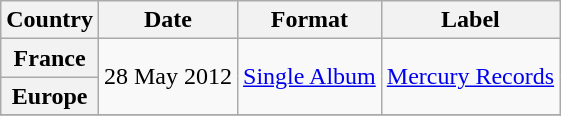<table class="wikitable plainrowheaders">
<tr>
<th scope="col">Country</th>
<th scope="col">Date</th>
<th scope="col">Format</th>
<th scope="col">Label</th>
</tr>
<tr>
<th scope="row">France</th>
<td rowspan="2">28 May 2012</td>
<td rowspan="2"><a href='#'>Single Album</a></td>
<td rowspan="2"><a href='#'>Mercury Records</a></td>
</tr>
<tr>
<th scope="row">Europe</th>
</tr>
<tr>
</tr>
</table>
